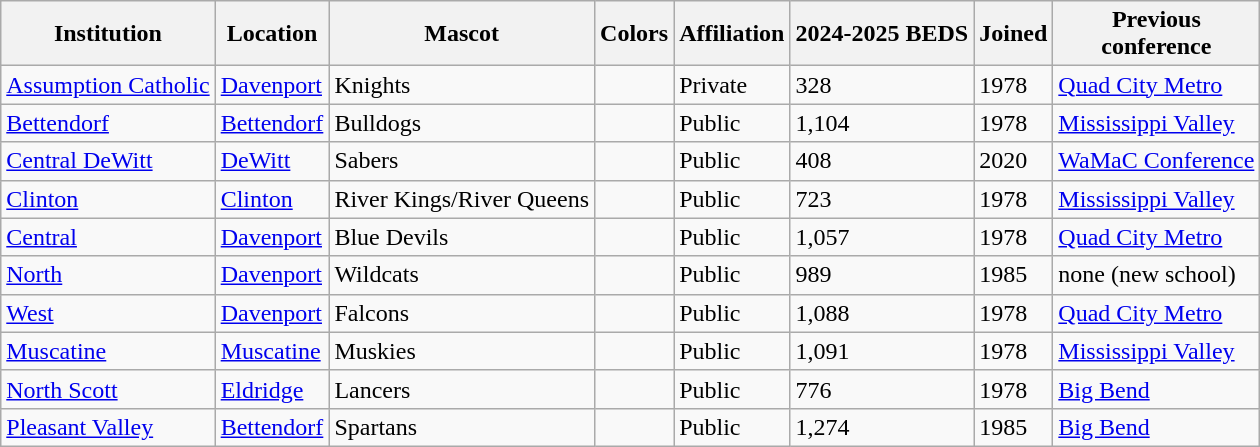<table class="wikitable">
<tr>
<th>Institution</th>
<th>Location</th>
<th>Mascot</th>
<th>Colors</th>
<th>Affiliation</th>
<th>2024-2025 BEDS</th>
<th>Joined</th>
<th>Previous<br>conference</th>
</tr>
<tr>
<td><a href='#'>Assumption Catholic</a></td>
<td><a href='#'>Davenport</a></td>
<td>Knights</td>
<td>  </td>
<td>Private</td>
<td>328</td>
<td>1978</td>
<td><a href='#'>Quad City Metro</a></td>
</tr>
<tr>
<td><a href='#'>Bettendorf</a></td>
<td><a href='#'>Bettendorf</a></td>
<td>Bulldogs</td>
<td> </td>
<td>Public</td>
<td>1,104</td>
<td>1978</td>
<td><a href='#'>Mississippi Valley</a></td>
</tr>
<tr>
<td><a href='#'>Central DeWitt</a></td>
<td><a href='#'>DeWitt</a></td>
<td>Sabers</td>
<td> </td>
<td>Public</td>
<td>408</td>
<td>2020</td>
<td><a href='#'>WaMaC Conference</a></td>
</tr>
<tr>
<td><a href='#'>Clinton</a></td>
<td><a href='#'>Clinton</a></td>
<td>River Kings/River Queens</td>
<td> </td>
<td>Public</td>
<td>723</td>
<td>1978</td>
<td><a href='#'>Mississippi Valley</a></td>
</tr>
<tr>
<td><a href='#'>Central</a></td>
<td><a href='#'>Davenport</a></td>
<td>Blue Devils</td>
<td> </td>
<td>Public</td>
<td>1,057</td>
<td>1978</td>
<td><a href='#'>Quad City Metro</a></td>
</tr>
<tr>
<td><a href='#'>North</a></td>
<td><a href='#'>Davenport</a></td>
<td>Wildcats</td>
<td> </td>
<td>Public</td>
<td>989</td>
<td>1985</td>
<td>none (new school)</td>
</tr>
<tr>
<td><a href='#'>West</a></td>
<td><a href='#'>Davenport</a></td>
<td>Falcons</td>
<td> </td>
<td>Public</td>
<td>1,088</td>
<td>1978</td>
<td><a href='#'>Quad City Metro</a></td>
</tr>
<tr>
<td><a href='#'>Muscatine</a></td>
<td><a href='#'>Muscatine</a></td>
<td>Muskies</td>
<td> </td>
<td>Public</td>
<td>1,091</td>
<td>1978</td>
<td><a href='#'>Mississippi Valley</a></td>
</tr>
<tr>
<td><a href='#'>North Scott</a></td>
<td><a href='#'>Eldridge</a></td>
<td>Lancers</td>
<td> </td>
<td>Public</td>
<td>776</td>
<td>1978</td>
<td><a href='#'>Big Bend</a></td>
</tr>
<tr>
<td><a href='#'>Pleasant Valley</a></td>
<td><a href='#'>Bettendorf</a></td>
<td>Spartans</td>
<td> </td>
<td>Public</td>
<td>1,274</td>
<td>1985</td>
<td><a href='#'>Big Bend</a></td>
</tr>
</table>
